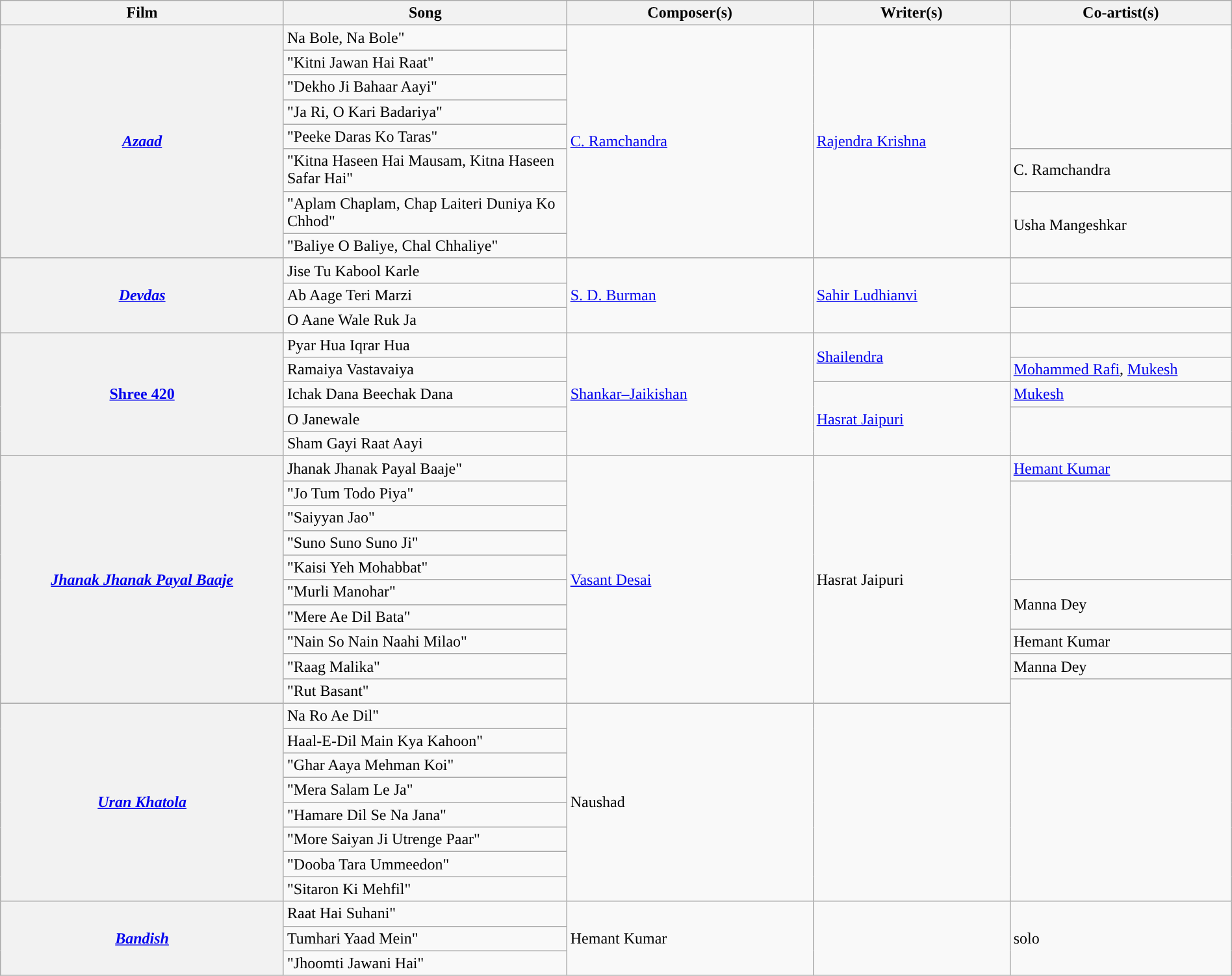<table class="wikitable plainrowheaders" style="width:100%; textcolor:#000">
<tr style="background:#b0e0e66;">
<th scope="col" style="width:23%;"><strong>Film</strong></th>
<th scope="col" style="width:23%;"><strong>Song</strong></th>
<th scope="col" style="width:20%;"><strong>Composer(s)</strong></th>
<th scope="col" style="width:16%;"><strong>Writer(s)</strong></th>
<th scope="col" style="width:18%;"><strong>Co-artist(s)</strong></th>
</tr>
<tr>
<th Rowspan=8><em><a href='#'>Azaad</a></em></th>
<td>Na Bole, Na Bole"</td>
<td rowspan=8><a href='#'>C. Ramchandra</a></td>
<td rowspan=8><a href='#'>Rajendra Krishna</a></td>
<td rowspan=5></td>
</tr>
<tr>
<td>"Kitni Jawan Hai Raat"</td>
</tr>
<tr>
<td>"Dekho Ji Bahaar Aayi"</td>
</tr>
<tr>
<td>"Ja Ri, O Kari Badariya"</td>
</tr>
<tr>
<td>"Peeke Daras Ko Taras"</td>
</tr>
<tr>
<td>"Kitna Haseen Hai Mausam, Kitna Haseen Safar Hai"</td>
<td>C. Ramchandra</td>
</tr>
<tr>
<td>"Aplam Chaplam, Chap Laiteri Duniya Ko Chhod"</td>
<td rowspan=2>Usha Mangeshkar</td>
</tr>
<tr>
<td>"Baliye O Baliye, Chal Chhaliye"</td>
</tr>
<tr>
<th rowspan="3"><em><a href='#'>Devdas</a></em></th>
<td>Jise Tu Kabool Karle</td>
<td rowspan="3"><a href='#'>S. D. Burman</a></td>
<td rowspan="3"><a href='#'>Sahir Ludhianvi</a></td>
<td></td>
</tr>
<tr>
<td>Ab Aage Teri Marzi</td>
<td></td>
</tr>
<tr>
<td>O Aane Wale Ruk Ja</td>
<td></td>
</tr>
<tr>
<th rowspan="5"><a href='#'>Shree 420</a></th>
<td>Pyar Hua Iqrar Hua</td>
<td rowspan="5"><a href='#'>Shankar–Jaikishan</a></td>
<td rowspan="2"><a href='#'>Shailendra</a></td>
<td></td>
</tr>
<tr>
<td>Ramaiya Vastavaiya</td>
<td><a href='#'>Mohammed Rafi</a>, <a href='#'>Mukesh</a></td>
</tr>
<tr>
<td>Ichak Dana Beechak Dana</td>
<td rowspan="3"><a href='#'>Hasrat Jaipuri</a></td>
<td><a href='#'>Mukesh</a></td>
</tr>
<tr>
<td>O Janewale</td>
<td rowspan="2"></td>
</tr>
<tr>
<td>Sham Gayi Raat Aayi</td>
</tr>
<tr>
<th Rowspan=10><em><a href='#'>Jhanak Jhanak Payal Baaje</a></em></th>
<td>Jhanak Jhanak Payal Baaje"</td>
<td rowspan=10><a href='#'>Vasant Desai</a></td>
<td rowspan=10>Hasrat Jaipuri</td>
<td><a href='#'>Hemant Kumar</a></td>
</tr>
<tr>
<td>"Jo Tum Todo Piya"</td>
<td rowspan=4></td>
</tr>
<tr>
<td>"Saiyyan Jao"</td>
</tr>
<tr>
<td>"Suno Suno Suno Ji"</td>
</tr>
<tr>
<td>"Kaisi Yeh Mohabbat"</td>
</tr>
<tr>
<td>"Murli Manohar"</td>
<td rowspan=2>Manna Dey</td>
</tr>
<tr>
<td>"Mere Ae Dil Bata"</td>
</tr>
<tr>
<td>"Nain So Nain Naahi Milao"</td>
<td>Hemant Kumar</td>
</tr>
<tr>
<td>"Raag Malika"</td>
<td>Manna Dey</td>
</tr>
<tr>
<td>"Rut Basant"</td>
<td rowspan=9></td>
</tr>
<tr>
<th Rowspan=8><em><a href='#'>Uran Khatola</a></em></th>
<td>Na Ro Ae Dil"</td>
<td rowspan=8>Naushad</td>
<td rowspan=8></td>
</tr>
<tr>
<td>Haal-E-Dil Main Kya Kahoon"</td>
</tr>
<tr>
<td>"Ghar Aaya Mehman Koi"</td>
</tr>
<tr>
<td>"Mera Salam Le Ja"</td>
</tr>
<tr>
<td>"Hamare Dil Se Na Jana"</td>
</tr>
<tr>
<td>"More Saiyan Ji Utrenge Paar"</td>
</tr>
<tr>
<td>"Dooba Tara Ummeedon"</td>
</tr>
<tr>
<td>"Sitaron Ki Mehfil"</td>
</tr>
<tr>
<th Rowspan=3><em><a href='#'>Bandish</a></em></th>
<td>Raat Hai Suhani"</td>
<td rowspan=3>Hemant Kumar</td>
<td rowspan=3></td>
<td rowspan=3>solo</td>
</tr>
<tr>
<td>Tumhari Yaad Mein"</td>
</tr>
<tr>
<td>"Jhoomti Jawani Hai"</td>
</tr>
</table>
